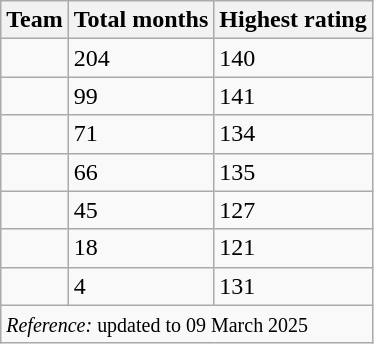<table class="wikitable sortable">
<tr>
<th>Team</th>
<th>Total months</th>
<th>Highest rating</th>
</tr>
<tr>
<td></td>
<td>204</td>
<td>140</td>
</tr>
<tr>
<td></td>
<td>99</td>
<td>141</td>
</tr>
<tr>
<td></td>
<td>71</td>
<td>134</td>
</tr>
<tr>
<td></td>
<td>66</td>
<td>135</td>
</tr>
<tr>
<td></td>
<td>45</td>
<td>127</td>
</tr>
<tr>
<td></td>
<td>18</td>
<td>121</td>
</tr>
<tr>
<td></td>
<td>4</td>
<td>131</td>
</tr>
<tr>
<td colspan="3"><small><em>Reference: </em> updated to 09 March 2025</small></td>
</tr>
</table>
